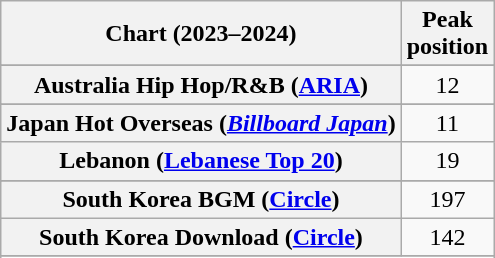<table class="wikitable sortable plainrowheaders" style="text-align:center">
<tr>
<th scope="col">Chart (2023–2024)</th>
<th scope="col">Peak<br>position</th>
</tr>
<tr>
</tr>
<tr>
<th scope="row">Australia Hip Hop/R&B (<a href='#'>ARIA</a>)</th>
<td>12</td>
</tr>
<tr>
</tr>
<tr>
</tr>
<tr>
</tr>
<tr>
<th scope="row">Japan Hot Overseas (<em><a href='#'>Billboard Japan</a></em>)</th>
<td>11</td>
</tr>
<tr>
<th scope="row">Lebanon (<a href='#'>Lebanese Top 20</a>)</th>
<td>19</td>
</tr>
<tr>
</tr>
<tr>
</tr>
<tr>
</tr>
<tr>
</tr>
<tr>
<th scope="row">South Korea BGM (<a href='#'>Circle</a>)</th>
<td>197</td>
</tr>
<tr>
<th scope="row">South Korea Download (<a href='#'>Circle</a>)</th>
<td>142</td>
</tr>
<tr>
</tr>
<tr>
</tr>
<tr>
</tr>
<tr>
</tr>
<tr>
</tr>
<tr>
</tr>
<tr>
</tr>
</table>
